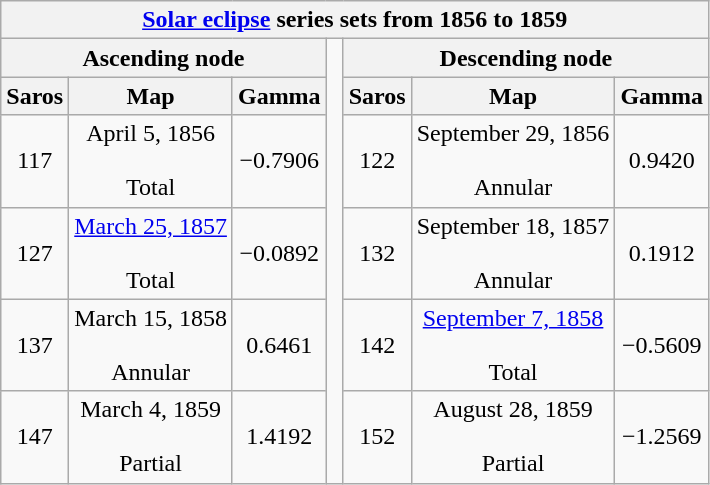<table class="wikitable mw-collapsible mw-collapsed">
<tr>
<th class="nowrap" colspan="7"><a href='#'>Solar eclipse</a> series sets from 1856 to 1859</th>
</tr>
<tr>
<th scope="col" colspan="3">Ascending node</th>
<td rowspan="6"> </td>
<th scope="col" colspan="3">Descending node</th>
</tr>
<tr style="text-align: center;">
<th scope="col">Saros</th>
<th scope="col">Map</th>
<th scope="col">Gamma</th>
<th scope="col">Saros</th>
<th scope="col">Map</th>
<th scope="col">Gamma</th>
</tr>
<tr style="text-align: center;">
<td>117</td>
<td>April 5, 1856<br><br>Total</td>
<td>−0.7906</td>
<td>122</td>
<td>September 29, 1856<br><br>Annular</td>
<td>0.9420</td>
</tr>
<tr style="text-align: center;">
<td>127</td>
<td><a href='#'>March 25, 1857</a><br><br>Total</td>
<td>−0.0892</td>
<td>132</td>
<td>September 18, 1857<br><br>Annular</td>
<td>0.1912</td>
</tr>
<tr style="text-align: center;">
<td>137</td>
<td>March 15, 1858<br><br>Annular</td>
<td>0.6461</td>
<td>142</td>
<td><a href='#'>September 7, 1858</a><br><br>Total</td>
<td>−0.5609</td>
</tr>
<tr style="text-align: center;">
<td>147</td>
<td>March 4, 1859<br><br>Partial</td>
<td>1.4192</td>
<td>152</td>
<td>August 28, 1859<br><br>Partial</td>
<td>−1.2569</td>
</tr>
</table>
